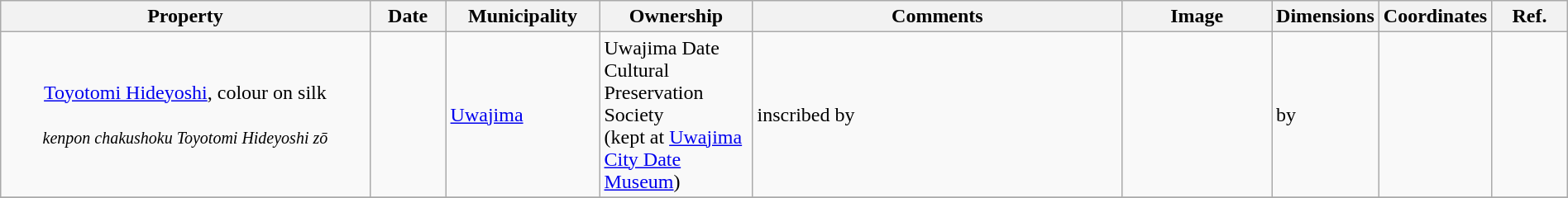<table class="wikitable sortable"  style="width:100%;">
<tr>
<th width="25%" align="left">Property</th>
<th width="5%" align="left">Date</th>
<th width="10%" align="left">Municipality</th>
<th width="10%" align="left">Ownership</th>
<th width="25%" align="left" class="unsortable">Comments</th>
<th width="10%" align="left" class="unsortable">Image</th>
<th width="5%" align="left" class="unsortable">Dimensions</th>
<th width="5%" align="left" class="unsortable">Coordinates</th>
<th width="5%" align="left" class="unsortable">Ref.</th>
</tr>
<tr>
<td align="center"><a href='#'>Toyotomi Hideyoshi</a>, colour on silk<br><br><small><em>kenpon chakushoku Toyotomi Hideyoshi zō</em></small></td>
<td></td>
<td><a href='#'>Uwajima</a></td>
<td>Uwajima Date Cultural Preservation Society<br>(kept at <a href='#'>Uwajima City Date Museum</a>)</td>
<td>inscribed by </td>
<td></td>
<td> by </td>
<td></td>
<td></td>
</tr>
<tr>
</tr>
</table>
